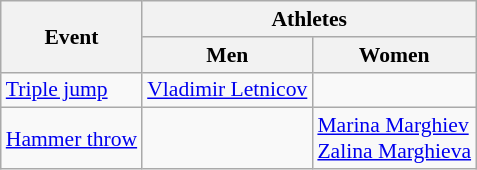<table class=wikitable style="font-size:90%">
<tr>
<th rowspan=2>Event</th>
<th colspan=2>Athletes</th>
</tr>
<tr>
<th>Men</th>
<th>Women</th>
</tr>
<tr>
<td><a href='#'>Triple jump</a></td>
<td><a href='#'>Vladimir Letnicov</a></td>
<td></td>
</tr>
<tr>
<td><a href='#'>Hammer throw</a></td>
<td></td>
<td><a href='#'>Marina Marghiev</a><br><a href='#'>Zalina Marghieva</a></td>
</tr>
</table>
